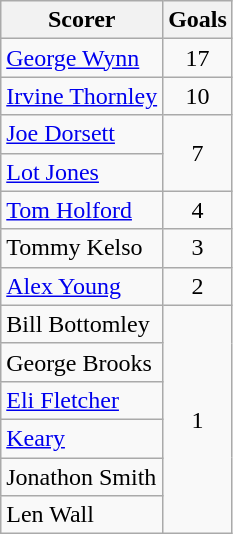<table class="wikitable">
<tr>
<th>Scorer</th>
<th>Goals</th>
</tr>
<tr>
<td> <a href='#'>George Wynn</a></td>
<td align=center>17</td>
</tr>
<tr>
<td> <a href='#'>Irvine Thornley</a></td>
<td align=center>10</td>
</tr>
<tr>
<td> <a href='#'>Joe Dorsett</a></td>
<td rowspan="2" align=center>7</td>
</tr>
<tr>
<td> <a href='#'>Lot Jones</a></td>
</tr>
<tr>
<td> <a href='#'>Tom Holford</a></td>
<td align=center>4</td>
</tr>
<tr>
<td>Tommy Kelso</td>
<td align=center>3</td>
</tr>
<tr>
<td> <a href='#'>Alex Young</a></td>
<td align=center>2</td>
</tr>
<tr>
<td>Bill Bottomley</td>
<td rowspan="6" align=center>1</td>
</tr>
<tr>
<td>George Brooks</td>
</tr>
<tr>
<td> <a href='#'>Eli Fletcher</a></td>
</tr>
<tr>
<td><a href='#'>Keary</a></td>
</tr>
<tr>
<td>Jonathon Smith</td>
</tr>
<tr>
<td>Len Wall</td>
</tr>
</table>
